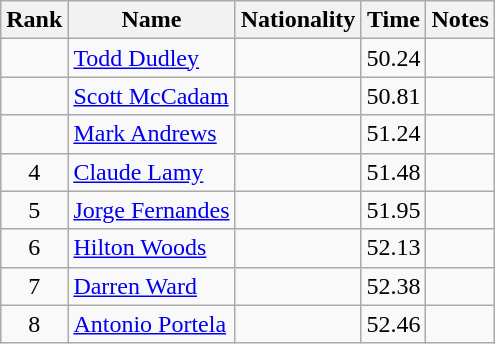<table class="wikitable sortable" style="text-align:center">
<tr>
<th>Rank</th>
<th>Name</th>
<th>Nationality</th>
<th>Time</th>
<th>Notes</th>
</tr>
<tr>
<td></td>
<td align=left><a href='#'>Todd Dudley</a></td>
<td align=left></td>
<td>50.24</td>
<td></td>
</tr>
<tr>
<td></td>
<td align=left><a href='#'>Scott McCadam</a></td>
<td align=left></td>
<td>50.81</td>
<td></td>
</tr>
<tr>
<td></td>
<td align=left><a href='#'>Mark Andrews</a></td>
<td align=left></td>
<td>51.24</td>
<td></td>
</tr>
<tr>
<td>4</td>
<td align=left><a href='#'>Claude Lamy</a></td>
<td align=left></td>
<td>51.48</td>
<td></td>
</tr>
<tr>
<td>5</td>
<td align=left><a href='#'>Jorge Fernandes</a></td>
<td align=left></td>
<td>51.95</td>
<td></td>
</tr>
<tr>
<td>6</td>
<td align=left><a href='#'>Hilton Woods</a></td>
<td align=left></td>
<td>52.13</td>
<td></td>
</tr>
<tr>
<td>7</td>
<td align=left><a href='#'>Darren Ward</a></td>
<td align=left></td>
<td>52.38</td>
<td></td>
</tr>
<tr>
<td>8</td>
<td align=left><a href='#'>Antonio Portela</a></td>
<td align=left></td>
<td>52.46</td>
<td></td>
</tr>
</table>
